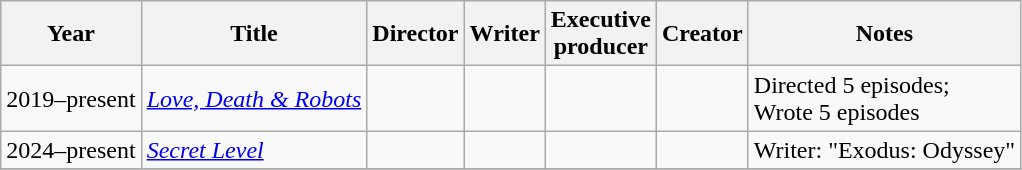<table class="wikitable">
<tr>
<th>Year</th>
<th>Title</th>
<th>Director</th>
<th>Writer</th>
<th>Executive<br>producer</th>
<th>Creator</th>
<th>Notes</th>
</tr>
<tr>
<td>2019–present</td>
<td><em><a href='#'>Love, Death & Robots</a></em></td>
<td></td>
<td></td>
<td></td>
<td></td>
<td>Directed 5 episodes;<br>Wrote 5 episodes</td>
</tr>
<tr>
<td>2024–present</td>
<td><em><a href='#'>Secret Level</a></em></td>
<td></td>
<td></td>
<td></td>
<td></td>
<td>Writer: "Exodus: Odyssey"</td>
</tr>
<tr>
</tr>
</table>
